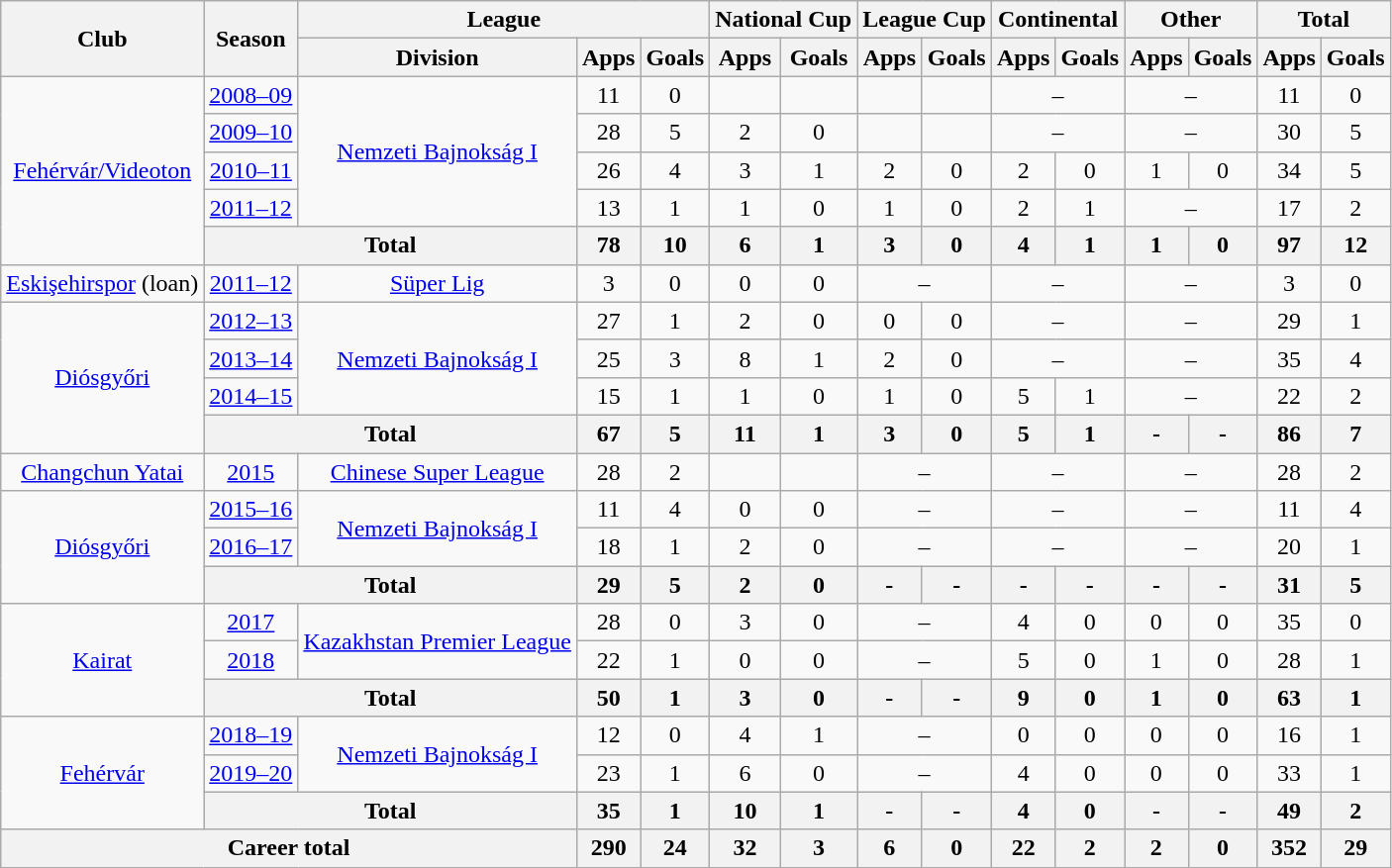<table class="wikitable" style="text-align: center">
<tr>
<th rowspan="2">Club</th>
<th rowspan="2">Season</th>
<th colspan="3">League</th>
<th colspan="2">National Cup</th>
<th colspan="2">League Cup</th>
<th colspan="2">Continental</th>
<th colspan="2">Other</th>
<th colspan="2">Total</th>
</tr>
<tr>
<th>Division</th>
<th>Apps</th>
<th>Goals</th>
<th>Apps</th>
<th>Goals</th>
<th>Apps</th>
<th>Goals</th>
<th>Apps</th>
<th>Goals</th>
<th>Apps</th>
<th>Goals</th>
<th>Apps</th>
<th>Goals</th>
</tr>
<tr>
<td rowspan="5"><a href='#'>Fehérvár/Videoton</a></td>
<td><a href='#'>2008–09</a></td>
<td rowspan="4"><a href='#'>Nemzeti Bajnokság I</a></td>
<td>11</td>
<td>0</td>
<td></td>
<td></td>
<td></td>
<td></td>
<td colspan="2">–</td>
<td colspan="2">–</td>
<td>11</td>
<td>0</td>
</tr>
<tr>
<td><a href='#'>2009–10</a></td>
<td>28</td>
<td>5</td>
<td>2</td>
<td>0</td>
<td></td>
<td></td>
<td colspan="2">–</td>
<td colspan="2">–</td>
<td>30</td>
<td>5</td>
</tr>
<tr>
<td><a href='#'>2010–11</a></td>
<td>26</td>
<td>4</td>
<td>3</td>
<td>1</td>
<td>2</td>
<td>0</td>
<td>2</td>
<td>0</td>
<td>1</td>
<td>0</td>
<td>34</td>
<td>5</td>
</tr>
<tr>
<td><a href='#'>2011–12</a></td>
<td>13</td>
<td>1</td>
<td>1</td>
<td>0</td>
<td>1</td>
<td>0</td>
<td>2</td>
<td>1</td>
<td colspan="2">–</td>
<td>17</td>
<td>2</td>
</tr>
<tr>
<th colspan="2">Total</th>
<th>78</th>
<th>10</th>
<th>6</th>
<th>1</th>
<th>3</th>
<th>0</th>
<th>4</th>
<th>1</th>
<th>1</th>
<th>0</th>
<th>97</th>
<th>12</th>
</tr>
<tr>
<td><a href='#'>Eskişehirspor</a> (loan)</td>
<td><a href='#'>2011–12</a></td>
<td><a href='#'>Süper Lig</a></td>
<td>3</td>
<td>0</td>
<td>0</td>
<td>0</td>
<td colspan="2">–</td>
<td colspan="2">–</td>
<td colspan="2">–</td>
<td>3</td>
<td>0</td>
</tr>
<tr>
<td rowspan="4"><a href='#'>Diósgyőri</a></td>
<td><a href='#'>2012–13</a></td>
<td rowspan="3"><a href='#'>Nemzeti Bajnokság I</a></td>
<td>27</td>
<td>1</td>
<td>2</td>
<td>0</td>
<td>0</td>
<td>0</td>
<td colspan="2">–</td>
<td colspan="2">–</td>
<td>29</td>
<td>1</td>
</tr>
<tr>
<td><a href='#'>2013–14</a></td>
<td>25</td>
<td>3</td>
<td>8</td>
<td>1</td>
<td>2</td>
<td>0</td>
<td colspan="2">–</td>
<td colspan="2">–</td>
<td>35</td>
<td>4</td>
</tr>
<tr>
<td><a href='#'>2014–15</a></td>
<td>15</td>
<td>1</td>
<td>1</td>
<td>0</td>
<td>1</td>
<td>0</td>
<td>5</td>
<td>1</td>
<td colspan="2">–</td>
<td>22</td>
<td>2</td>
</tr>
<tr>
<th colspan="2">Total</th>
<th>67</th>
<th>5</th>
<th>11</th>
<th>1</th>
<th>3</th>
<th>0</th>
<th>5</th>
<th>1</th>
<th>-</th>
<th>-</th>
<th>86</th>
<th>7</th>
</tr>
<tr>
<td><a href='#'>Changchun Yatai</a></td>
<td><a href='#'>2015</a></td>
<td><a href='#'>Chinese Super League</a></td>
<td>28</td>
<td>2</td>
<td></td>
<td></td>
<td colspan="2">–</td>
<td colspan="2">–</td>
<td colspan="2">–</td>
<td>28</td>
<td>2</td>
</tr>
<tr>
<td rowspan="3"><a href='#'>Diósgyőri</a></td>
<td><a href='#'>2015–16</a></td>
<td rowspan="2"><a href='#'>Nemzeti Bajnokság I</a></td>
<td>11</td>
<td>4</td>
<td>0</td>
<td>0</td>
<td colspan="2">–</td>
<td colspan="2">–</td>
<td colspan="2">–</td>
<td>11</td>
<td>4</td>
</tr>
<tr>
<td><a href='#'>2016–17</a></td>
<td>18</td>
<td>1</td>
<td>2</td>
<td>0</td>
<td colspan="2">–</td>
<td colspan="2">–</td>
<td colspan="2">–</td>
<td>20</td>
<td>1</td>
</tr>
<tr>
<th colspan="2">Total</th>
<th>29</th>
<th>5</th>
<th>2</th>
<th>0</th>
<th>-</th>
<th>-</th>
<th>-</th>
<th>-</th>
<th>-</th>
<th>-</th>
<th>31</th>
<th>5</th>
</tr>
<tr>
<td rowspan="3"><a href='#'>Kairat</a></td>
<td><a href='#'>2017</a></td>
<td rowspan="2"><a href='#'>Kazakhstan Premier League</a></td>
<td>28</td>
<td>0</td>
<td>3</td>
<td>0</td>
<td colspan="2">–</td>
<td>4</td>
<td>0</td>
<td>0</td>
<td>0</td>
<td>35</td>
<td>0</td>
</tr>
<tr>
<td><a href='#'>2018</a></td>
<td>22</td>
<td>1</td>
<td>0</td>
<td>0</td>
<td colspan="2">–</td>
<td>5</td>
<td>0</td>
<td>1</td>
<td>0</td>
<td>28</td>
<td>1</td>
</tr>
<tr>
<th colspan="2">Total</th>
<th>50</th>
<th>1</th>
<th>3</th>
<th>0</th>
<th>-</th>
<th>-</th>
<th>9</th>
<th>0</th>
<th>1</th>
<th>0</th>
<th>63</th>
<th>1</th>
</tr>
<tr>
<td rowspan="3"><a href='#'>Fehérvár</a></td>
<td><a href='#'>2018–19</a></td>
<td rowspan="2"><a href='#'>Nemzeti Bajnokság I</a></td>
<td>12</td>
<td>0</td>
<td>4</td>
<td>1</td>
<td colspan="2">–</td>
<td>0</td>
<td>0</td>
<td>0</td>
<td>0</td>
<td>16</td>
<td>1</td>
</tr>
<tr>
<td><a href='#'>2019–20</a></td>
<td>23</td>
<td>1</td>
<td>6</td>
<td>0</td>
<td colspan="2">–</td>
<td>4</td>
<td>0</td>
<td>0</td>
<td>0</td>
<td>33</td>
<td>1</td>
</tr>
<tr>
<th colspan="2">Total</th>
<th>35</th>
<th>1</th>
<th>10</th>
<th>1</th>
<th>-</th>
<th>-</th>
<th>4</th>
<th>0</th>
<th>-</th>
<th>-</th>
<th>49</th>
<th>2</th>
</tr>
<tr>
<th colspan="3">Career total</th>
<th>290</th>
<th>24</th>
<th>32</th>
<th>3</th>
<th>6</th>
<th>0</th>
<th>22</th>
<th>2</th>
<th>2</th>
<th>0</th>
<th>352</th>
<th>29</th>
</tr>
</table>
